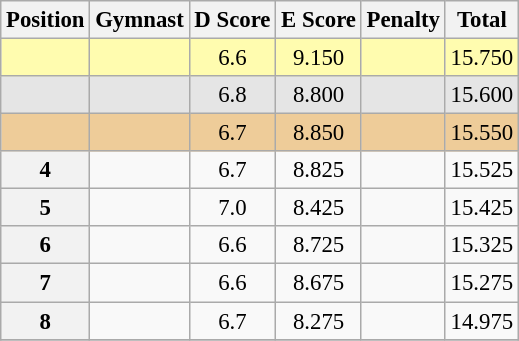<table class="wikitable sortable" style="text-align:center; font-size:95%">
<tr>
<th>Position</th>
<th>Gymnast</th>
<th>D Score</th>
<th>E Score</th>
<th>Penalty</th>
<th>Total</th>
</tr>
<tr bgcolor=fffcaf>
<td></td>
<td align=left></td>
<td>6.6</td>
<td>9.150</td>
<td></td>
<td>15.750</td>
</tr>
<tr bgcolor=e5e5e5>
<td></td>
<td align=left></td>
<td>6.8</td>
<td>8.800</td>
<td></td>
<td>15.600</td>
</tr>
<tr bgcolor=eecc99>
<td></td>
<td align=left></td>
<td>6.7</td>
<td>8.850</td>
<td></td>
<td>15.550</td>
</tr>
<tr>
<th><strong>4</strong></th>
<td align=left></td>
<td>6.7</td>
<td>8.825</td>
<td></td>
<td>15.525</td>
</tr>
<tr>
<th><strong>5</strong></th>
<td align=left></td>
<td>7.0</td>
<td>8.425</td>
<td></td>
<td>15.425</td>
</tr>
<tr>
<th><strong>6</strong></th>
<td align=left></td>
<td>6.6</td>
<td>8.725</td>
<td></td>
<td>15.325</td>
</tr>
<tr>
<th><strong>7</strong></th>
<td align=left></td>
<td>6.6</td>
<td>8.675</td>
<td></td>
<td>15.275</td>
</tr>
<tr>
<th><strong>8</strong></th>
<td align=left></td>
<td>6.7</td>
<td>8.275</td>
<td></td>
<td>14.975</td>
</tr>
<tr>
</tr>
</table>
